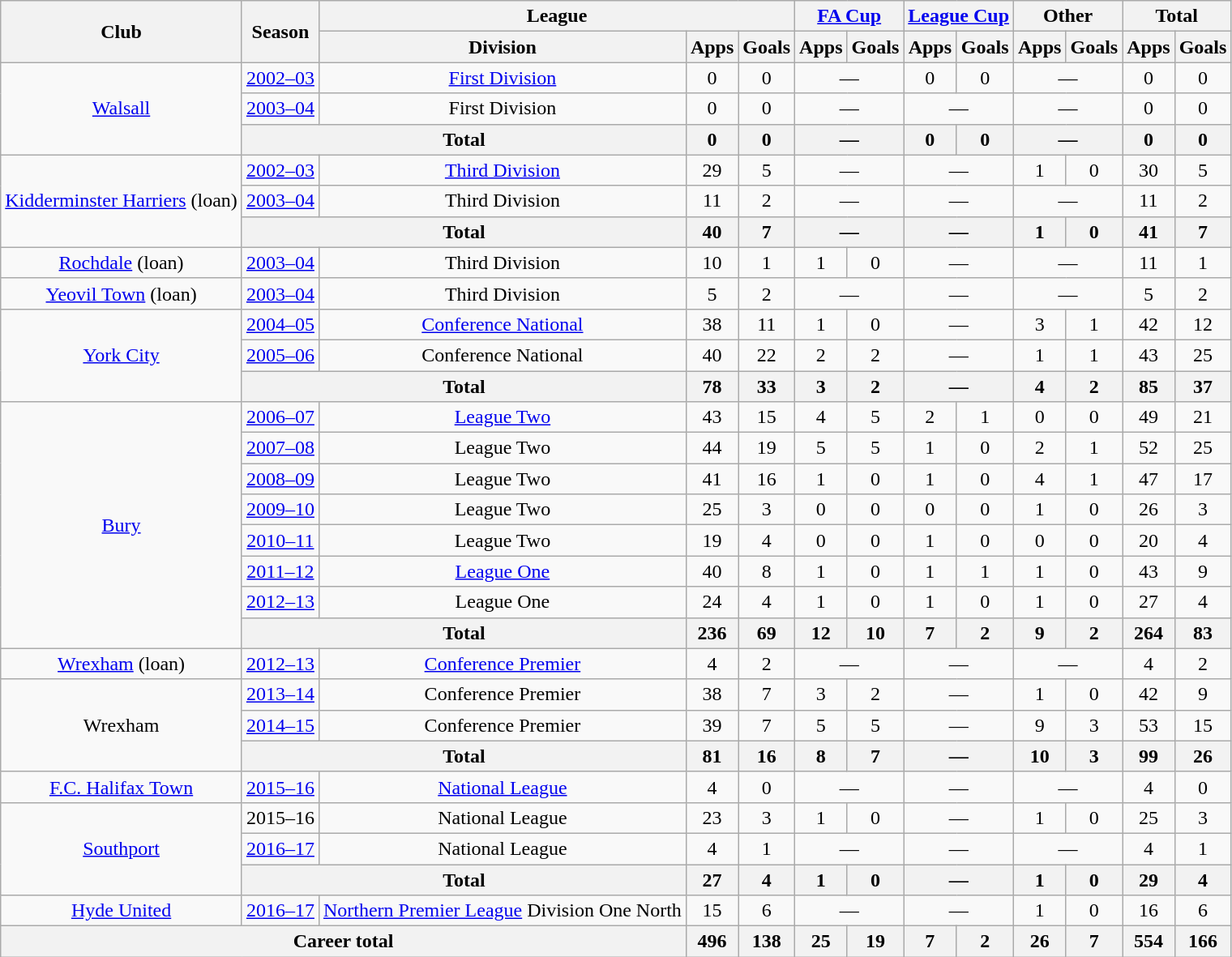<table class=wikitable style="text-align: center;">
<tr>
<th rowspan=2>Club</th>
<th rowspan=2>Season</th>
<th colspan=3>League</th>
<th colspan=2><a href='#'>FA Cup</a></th>
<th colspan=2><a href='#'>League Cup</a></th>
<th colspan=2>Other</th>
<th colspan=2>Total</th>
</tr>
<tr>
<th>Division</th>
<th>Apps</th>
<th>Goals</th>
<th>Apps</th>
<th>Goals</th>
<th>Apps</th>
<th>Goals</th>
<th>Apps</th>
<th>Goals</th>
<th>Apps</th>
<th>Goals</th>
</tr>
<tr>
<td rowspan=3><a href='#'>Walsall</a></td>
<td><a href='#'>2002–03</a></td>
<td><a href='#'>First Division</a></td>
<td>0</td>
<td>0</td>
<td colspan=2>—</td>
<td>0</td>
<td>0</td>
<td colspan=2>—</td>
<td>0</td>
<td>0</td>
</tr>
<tr>
<td><a href='#'>2003–04</a></td>
<td>First Division</td>
<td>0</td>
<td>0</td>
<td colspan=2>—</td>
<td colspan=2>—</td>
<td colspan=2>—</td>
<td>0</td>
<td>0</td>
</tr>
<tr>
<th colspan=2>Total</th>
<th>0</th>
<th>0</th>
<th colspan=2>—</th>
<th>0</th>
<th>0</th>
<th colspan=2>—</th>
<th>0</th>
<th>0</th>
</tr>
<tr>
<td rowspan=3><a href='#'>Kidderminster Harriers</a> (loan)</td>
<td><a href='#'>2002–03</a></td>
<td><a href='#'>Third Division</a></td>
<td>29</td>
<td>5</td>
<td colspan=2>—</td>
<td colspan=2>—</td>
<td>1</td>
<td>0</td>
<td>30</td>
<td>5</td>
</tr>
<tr>
<td><a href='#'>2003–04</a></td>
<td>Third Division</td>
<td>11</td>
<td>2</td>
<td colspan=2>—</td>
<td colspan=2>—</td>
<td colspan=2>—</td>
<td>11</td>
<td>2</td>
</tr>
<tr>
<th colspan=2>Total</th>
<th>40</th>
<th>7</th>
<th colspan=2>—</th>
<th colspan=2>—</th>
<th>1</th>
<th>0</th>
<th>41</th>
<th>7</th>
</tr>
<tr>
<td><a href='#'>Rochdale</a> (loan)</td>
<td><a href='#'>2003–04</a></td>
<td>Third Division</td>
<td>10</td>
<td>1</td>
<td>1</td>
<td>0</td>
<td colspan=2>—</td>
<td colspan=2>—</td>
<td>11</td>
<td>1</td>
</tr>
<tr>
<td><a href='#'>Yeovil Town</a> (loan)</td>
<td><a href='#'>2003–04</a></td>
<td>Third Division</td>
<td>5</td>
<td>2</td>
<td colspan=2>—</td>
<td colspan=2>—</td>
<td colspan=2>—</td>
<td>5</td>
<td>2</td>
</tr>
<tr>
<td rowspan=3><a href='#'>York City</a></td>
<td><a href='#'>2004–05</a></td>
<td><a href='#'>Conference National</a></td>
<td>38</td>
<td>11</td>
<td>1</td>
<td>0</td>
<td colspan=2>—</td>
<td>3</td>
<td>1</td>
<td>42</td>
<td>12</td>
</tr>
<tr>
<td><a href='#'>2005–06</a></td>
<td>Conference National</td>
<td>40</td>
<td>22</td>
<td>2</td>
<td>2</td>
<td colspan=2>—</td>
<td>1</td>
<td>1</td>
<td>43</td>
<td>25</td>
</tr>
<tr>
<th colspan=2>Total</th>
<th>78</th>
<th>33</th>
<th>3</th>
<th>2</th>
<th colspan=2>—</th>
<th>4</th>
<th>2</th>
<th>85</th>
<th>37</th>
</tr>
<tr>
<td rowspan=8><a href='#'>Bury</a></td>
<td><a href='#'>2006–07</a></td>
<td><a href='#'>League Two</a></td>
<td>43</td>
<td>15</td>
<td>4</td>
<td>5</td>
<td>2</td>
<td>1</td>
<td>0</td>
<td>0</td>
<td>49</td>
<td>21</td>
</tr>
<tr>
<td><a href='#'>2007–08</a></td>
<td>League Two</td>
<td>44</td>
<td>19</td>
<td>5</td>
<td>5</td>
<td>1</td>
<td>0</td>
<td>2</td>
<td>1</td>
<td>52</td>
<td>25</td>
</tr>
<tr>
<td><a href='#'>2008–09</a></td>
<td>League Two</td>
<td>41</td>
<td>16</td>
<td>1</td>
<td>0</td>
<td>1</td>
<td>0</td>
<td>4</td>
<td>1</td>
<td>47</td>
<td>17</td>
</tr>
<tr>
<td><a href='#'>2009–10</a></td>
<td>League Two</td>
<td>25</td>
<td>3</td>
<td>0</td>
<td>0</td>
<td>0</td>
<td>0</td>
<td>1</td>
<td>0</td>
<td>26</td>
<td>3</td>
</tr>
<tr>
<td><a href='#'>2010–11</a></td>
<td>League Two</td>
<td>19</td>
<td>4</td>
<td>0</td>
<td>0</td>
<td>1</td>
<td>0</td>
<td>0</td>
<td>0</td>
<td>20</td>
<td>4</td>
</tr>
<tr>
<td><a href='#'>2011–12</a></td>
<td><a href='#'>League One</a></td>
<td>40</td>
<td>8</td>
<td>1</td>
<td>0</td>
<td>1</td>
<td>1</td>
<td>1</td>
<td>0</td>
<td>43</td>
<td>9</td>
</tr>
<tr>
<td><a href='#'>2012–13</a></td>
<td>League One</td>
<td>24</td>
<td>4</td>
<td>1</td>
<td>0</td>
<td>1</td>
<td>0</td>
<td>1</td>
<td>0</td>
<td>27</td>
<td>4</td>
</tr>
<tr>
<th colspan=2>Total</th>
<th>236</th>
<th>69</th>
<th>12</th>
<th>10</th>
<th>7</th>
<th>2</th>
<th>9</th>
<th>2</th>
<th>264</th>
<th>83</th>
</tr>
<tr>
<td><a href='#'>Wrexham</a> (loan)</td>
<td><a href='#'>2012–13</a></td>
<td><a href='#'>Conference Premier</a></td>
<td>4</td>
<td>2</td>
<td colspan=2>—</td>
<td colspan=2>—</td>
<td colspan=2>—</td>
<td>4</td>
<td>2</td>
</tr>
<tr>
<td rowspan=3>Wrexham</td>
<td><a href='#'>2013–14</a></td>
<td>Conference Premier</td>
<td>38</td>
<td>7</td>
<td>3</td>
<td>2</td>
<td colspan=2>—</td>
<td>1</td>
<td>0</td>
<td>42</td>
<td>9</td>
</tr>
<tr>
<td><a href='#'>2014–15</a></td>
<td>Conference Premier</td>
<td>39</td>
<td>7</td>
<td>5</td>
<td>5</td>
<td colspan=2>—</td>
<td>9</td>
<td>3</td>
<td>53</td>
<td>15</td>
</tr>
<tr>
<th colspan=2>Total</th>
<th>81</th>
<th>16</th>
<th>8</th>
<th>7</th>
<th colspan=2>—</th>
<th>10</th>
<th>3</th>
<th>99</th>
<th>26</th>
</tr>
<tr>
<td><a href='#'>F.C. Halifax Town</a></td>
<td><a href='#'>2015–16</a></td>
<td><a href='#'>National League</a></td>
<td>4</td>
<td>0</td>
<td colspan=2>—</td>
<td colspan=2>—</td>
<td colspan=2>—</td>
<td>4</td>
<td>0</td>
</tr>
<tr>
<td rowspan=3><a href='#'>Southport</a></td>
<td>2015–16</td>
<td>National League</td>
<td>23</td>
<td>3</td>
<td>1</td>
<td>0</td>
<td colspan=2>—</td>
<td>1</td>
<td>0</td>
<td>25</td>
<td>3</td>
</tr>
<tr>
<td><a href='#'>2016–17</a></td>
<td>National League</td>
<td>4</td>
<td>1</td>
<td colspan=2>—</td>
<td colspan=2>—</td>
<td colspan=2>—</td>
<td>4</td>
<td>1</td>
</tr>
<tr>
<th colspan=2>Total</th>
<th>27</th>
<th>4</th>
<th>1</th>
<th>0</th>
<th colspan=2>—</th>
<th>1</th>
<th>0</th>
<th>29</th>
<th>4</th>
</tr>
<tr>
<td><a href='#'>Hyde United</a></td>
<td><a href='#'>2016–17</a></td>
<td><a href='#'>Northern Premier League</a> Division One North</td>
<td>15</td>
<td>6</td>
<td colspan=2>—</td>
<td colspan=2>—</td>
<td>1</td>
<td>0</td>
<td>16</td>
<td>6</td>
</tr>
<tr>
<th colspan=3>Career total</th>
<th>496</th>
<th>138</th>
<th>25</th>
<th>19</th>
<th>7</th>
<th>2</th>
<th>26</th>
<th>7</th>
<th>554</th>
<th>166</th>
</tr>
</table>
